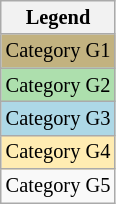<table class="wikitable" style="font-size:85%;">
<tr>
<th>Legend</th>
</tr>
<tr bgcolor=#C2B280>
<td>Category G1</td>
</tr>
<tr bgcolor="#ADDFAD">
<td>Category G2</td>
</tr>
<tr bgcolor="lightblue">
<td>Category G3</td>
</tr>
<tr bgcolor=#ffecb2>
<td>Category G4</td>
</tr>
<tr>
<td>Category G5</td>
</tr>
</table>
